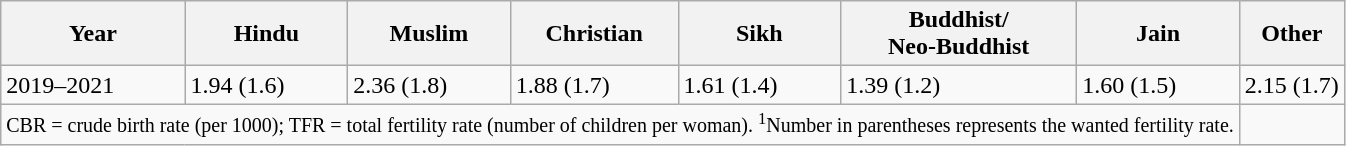<table class="wikitable sortable">
<tr>
<th>Year</th>
<th>Hindu</th>
<th>Muslim</th>
<th>Christian</th>
<th>Sikh</th>
<th>Buddhist/<br>Neo-Buddhist</th>
<th>Jain</th>
<th>Other</th>
</tr>
<tr>
<td>2019–2021</td>
<td>1.94 (1.6)</td>
<td>2.36 (1.8)</td>
<td>1.88 (1.7)</td>
<td>1.61 (1.4)</td>
<td>1.39 (1.2)</td>
<td>1.60 (1.5)</td>
<td>2.15 (1.7)</td>
</tr>
<tr>
<td colspan="7"><small>CBR = crude birth rate (per 1000); TFR = total fertility rate (number of children per woman). <sup>1</sup>Number in parentheses represents the wanted fertility rate.</small></td>
</tr>
</table>
